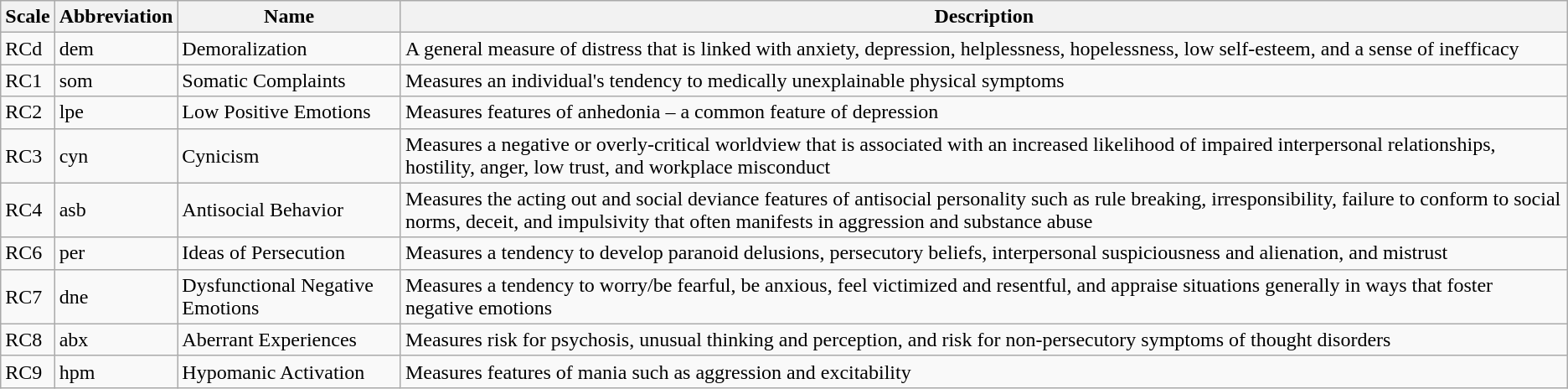<table class="wikitable">
<tr>
<th>Scale</th>
<th>Abbreviation</th>
<th>Name</th>
<th>Description</th>
</tr>
<tr>
<td>RCd</td>
<td>dem</td>
<td>Demoralization</td>
<td>A general measure of distress that is linked with anxiety, depression, helplessness, hopelessness, low self-esteem, and a sense of inefficacy</td>
</tr>
<tr>
<td>RC1</td>
<td>som</td>
<td>Somatic Complaints</td>
<td>Measures an individual's tendency to medically unexplainable physical symptoms</td>
</tr>
<tr>
<td>RC2</td>
<td>lpe</td>
<td>Low Positive Emotions</td>
<td>Measures features of anhedonia – a common feature of depression</td>
</tr>
<tr>
<td>RC3</td>
<td>cyn</td>
<td>Cynicism</td>
<td>Measures a negative or overly-critical worldview that is associated with an increased likelihood of impaired interpersonal relationships, hostility, anger, low trust, and workplace misconduct</td>
</tr>
<tr>
<td>RC4</td>
<td>asb</td>
<td>Antisocial Behavior</td>
<td>Measures the acting out and social deviance features of antisocial personality such as rule breaking, irresponsibility, failure to conform to social norms, deceit, and impulsivity that often manifests in aggression and substance abuse</td>
</tr>
<tr>
<td>RC6</td>
<td>per</td>
<td>Ideas of Persecution</td>
<td>Measures a tendency to develop paranoid delusions, persecutory beliefs, interpersonal suspiciousness and alienation, and mistrust</td>
</tr>
<tr>
<td>RC7</td>
<td>dne</td>
<td>Dysfunctional Negative Emotions</td>
<td>Measures a tendency to worry/be fearful, be anxious, feel victimized and resentful, and appraise situations generally in ways that foster negative emotions</td>
</tr>
<tr>
<td>RC8</td>
<td>abx</td>
<td>Aberrant Experiences</td>
<td>Measures risk for psychosis, unusual thinking and perception, and risk for non-persecutory symptoms of thought disorders</td>
</tr>
<tr>
<td>RC9</td>
<td>hpm</td>
<td>Hypomanic Activation</td>
<td>Measures features of mania such as aggression and excitability</td>
</tr>
</table>
